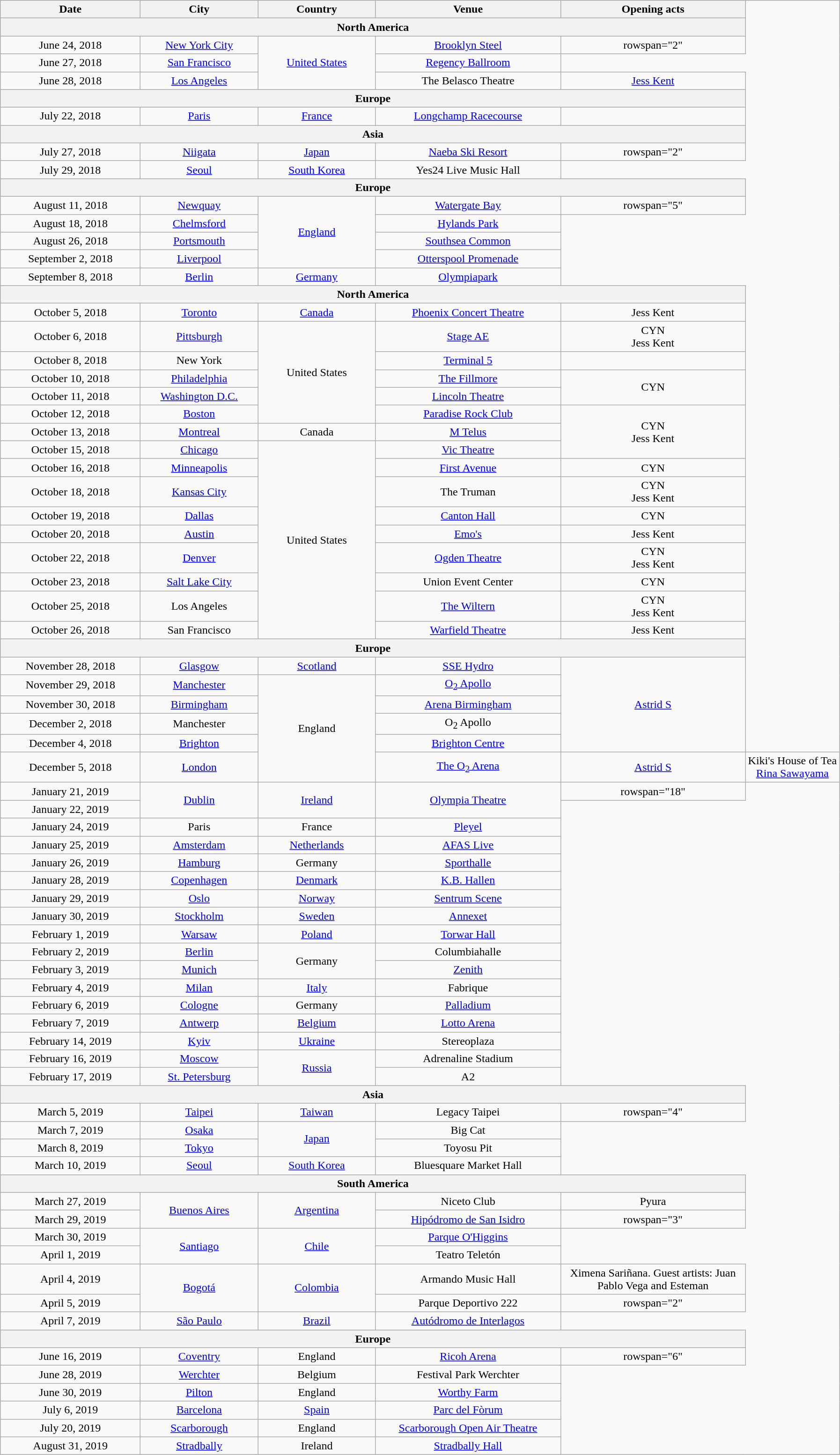<table class="wikitable plainrowheaders" style="text-align:center;">
<tr>
<th scope="col" style="width:12em;">Date</th>
<th scope="col" style="width:10em;">City</th>
<th scope="col" style="width:10em;">Country</th>
<th scope="col" style="width:16em;">Venue</th>
<th scope="col" style="width:16em;">Opening acts</th>
</tr>
<tr>
<th colspan="5">North America</th>
</tr>
<tr>
<td style="text-align:center;" scope="row">June 24, 2018</td>
<td><a href='#'>New York City</a></td>
<td rowspan="3"><a href='#'>United States</a></td>
<td><a href='#'>Brooklyn Steel</a></td>
<td>rowspan="2" </td>
</tr>
<tr>
<td style="text-align:center;" scope="row">June 27, 2018</td>
<td><a href='#'>San Francisco</a></td>
<td><a href='#'>Regency Ballroom</a></td>
</tr>
<tr>
<td style="text-align:center;" scope="row">June 28, 2018</td>
<td><a href='#'>Los Angeles</a></td>
<td>The Belasco Theatre</td>
<td><a href='#'>Jess Kent</a></td>
</tr>
<tr>
<th colspan="5">Europe</th>
</tr>
<tr>
<td style="text-align:center;" scope="row">July 22, 2018</td>
<td><a href='#'>Paris</a></td>
<td><a href='#'>France</a></td>
<td><a href='#'>Longchamp Racecourse</a></td>
<td></td>
</tr>
<tr>
<th colspan="5">Asia</th>
</tr>
<tr>
<td style="text-align:center;" scope="row">July 27, 2018</td>
<td><a href='#'>Niigata</a></td>
<td><a href='#'>Japan</a></td>
<td><a href='#'>Naeba Ski Resort</a></td>
<td>rowspan="2" </td>
</tr>
<tr>
<td style="text-align:center;" scope="row">July 29, 2018</td>
<td><a href='#'>Seoul</a></td>
<td><a href='#'>South Korea</a></td>
<td>Yes24 Live Music Hall</td>
</tr>
<tr>
<th colspan="5">Europe</th>
</tr>
<tr>
<td style="text-align:center;" scope="row">August 11, 2018</td>
<td><a href='#'>Newquay</a></td>
<td rowspan="4"><a href='#'>England</a></td>
<td><a href='#'>Watergate Bay</a></td>
<td>rowspan="5" </td>
</tr>
<tr>
<td style="text-align:center;" scope="row">August 18, 2018</td>
<td><a href='#'>Chelmsford</a></td>
<td><a href='#'>Hylands Park</a></td>
</tr>
<tr>
<td style="text-align:center;" scope="row">August 26, 2018</td>
<td><a href='#'>Portsmouth</a></td>
<td><a href='#'>Southsea Common</a></td>
</tr>
<tr>
<td style="text-align:center;" scope="row">September 2, 2018</td>
<td><a href='#'>Liverpool</a></td>
<td><a href='#'>Otterspool Promenade</a></td>
</tr>
<tr>
<td style="text-align:center;" scope="row">September 8, 2018</td>
<td><a href='#'>Berlin</a></td>
<td><a href='#'>Germany</a></td>
<td><a href='#'>Olympiapark</a></td>
</tr>
<tr>
<th colspan="5">North America</th>
</tr>
<tr>
<td style="text-align:center;" scope="row">October 5, 2018</td>
<td><a href='#'>Toronto</a></td>
<td><a href='#'>Canada</a></td>
<td><a href='#'>Phoenix Concert Theatre</a></td>
<td>Jess Kent</td>
</tr>
<tr>
<td style="text-align:center;" scope="row">October 6, 2018</td>
<td><a href='#'>Pittsburgh</a></td>
<td rowspan="5">United States</td>
<td><a href='#'>Stage AE</a></td>
<td>CYN<br>Jess Kent</td>
</tr>
<tr>
<td style="text-align:center;" scope="row">October 8, 2018</td>
<td>New York</td>
<td><a href='#'>Terminal 5</a></td>
<td></td>
</tr>
<tr>
<td style="text-align:center;" scope="row">October 10, 2018</td>
<td><a href='#'>Philadelphia</a></td>
<td><a href='#'>The Fillmore</a></td>
<td rowspan="2">CYN</td>
</tr>
<tr>
<td style="text-align:center;" scope="row">October 11, 2018</td>
<td><a href='#'>Washington D.C.</a></td>
<td><a href='#'>Lincoln Theatre</a></td>
</tr>
<tr>
<td style="text-align:center;" scope="row">October 12, 2018</td>
<td><a href='#'>Boston</a></td>
<td><a href='#'>Paradise Rock Club</a></td>
<td rowspan="3">CYN<br>Jess Kent</td>
</tr>
<tr>
<td style="text-align:center;" scope="row">October 13, 2018</td>
<td><a href='#'>Montreal</a></td>
<td>Canada</td>
<td><a href='#'>M Telus</a></td>
</tr>
<tr>
<td style="text-align:center;" scope="row">October 15, 2018</td>
<td><a href='#'>Chicago</a></td>
<td rowspan="9">United States</td>
<td><a href='#'>Vic Theatre</a></td>
</tr>
<tr>
<td style="text-align:center;" scope="row">October 16, 2018</td>
<td><a href='#'>Minneapolis</a></td>
<td><a href='#'>First Avenue</a></td>
<td>CYN</td>
</tr>
<tr>
<td style="text-align:center;" scope="row">October 18, 2018</td>
<td><a href='#'>Kansas City</a></td>
<td>The Truman</td>
<td>CYN<br>Jess Kent</td>
</tr>
<tr>
<td style="text-align:center;" scope="row">October 19, 2018</td>
<td><a href='#'>Dallas</a></td>
<td><a href='#'>Canton Hall</a></td>
<td>CYN</td>
</tr>
<tr>
<td style="text-align:center;" scope="row">October 20, 2018</td>
<td><a href='#'>Austin</a></td>
<td><a href='#'>Emo's</a></td>
<td>Jess Kent</td>
</tr>
<tr>
<td style="text-align:center;" scope="row">October 22, 2018</td>
<td><a href='#'>Denver</a></td>
<td><a href='#'>Ogden Theatre</a></td>
<td>CYN<br>Jess Kent</td>
</tr>
<tr>
<td style="text-align:center;" scope="row">October 23, 2018</td>
<td><a href='#'>Salt Lake City</a></td>
<td>Union Event Center</td>
<td>CYN</td>
</tr>
<tr>
<td style="text-align:center;" scope="row">October 25, 2018</td>
<td>Los Angeles</td>
<td><a href='#'>The Wiltern</a></td>
<td>CYN<br>Jess Kent</td>
</tr>
<tr>
<td style="text-align:center;" scope="row">October 26, 2018</td>
<td>San Francisco</td>
<td><a href='#'>Warfield Theatre</a></td>
<td>Jess Kent</td>
</tr>
<tr>
<th colspan="5">Europe</th>
</tr>
<tr>
<td style="text-align:center;" scope="row">November 28, 2018</td>
<td><a href='#'>Glasgow</a></td>
<td><a href='#'>Scotland</a></td>
<td><a href='#'>SSE Hydro</a></td>
<td rowspan="5"><a href='#'>Astrid S</a></td>
</tr>
<tr>
<td style="text-align:center;" scope="row">November 29, 2018</td>
<td><a href='#'>Manchester</a></td>
<td rowspan="5">England</td>
<td><a href='#'>O<sub>2</sub> Apollo</a></td>
</tr>
<tr>
<td style="text-align:center;" scope="row">November 30, 2018</td>
<td><a href='#'>Birmingham</a></td>
<td><a href='#'>Arena Birmingham</a></td>
</tr>
<tr>
<td style="text-align:center;" scope="row">December 2, 2018</td>
<td>Manchester</td>
<td>O<sub>2</sub> Apollo</td>
</tr>
<tr>
<td style="text-align:center;" scope="row">December 4, 2018</td>
<td><a href='#'>Brighton</a></td>
<td><a href='#'>Brighton Centre</a></td>
</tr>
<tr>
<td style="text-align:center;" scope="row">December 5, 2018</td>
<td><a href='#'>London</a></td>
<td><a href='#'>The O<sub>2</sub> Arena</a></td>
<td><a href='#'>Astrid S</a></td>
<td>Kiki's House of Tea<br><a href='#'>Rina Sawayama</a></td>
</tr>
<tr>
<td style="text-align:center;" scope="row">January 21, 2019</td>
<td rowspan="2"><a href='#'>Dublin</a></td>
<td rowspan="2"><a href='#'>Ireland</a></td>
<td rowspan="2"><a href='#'>Olympia Theatre</a></td>
<td>rowspan="18" </td>
</tr>
<tr>
<td style="text-align:center;" scope="row">January 22, 2019</td>
</tr>
<tr>
<td style="text-align:center;" scope="row">January 24, 2019</td>
<td>Paris</td>
<td>France</td>
<td><a href='#'>Pleyel</a></td>
</tr>
<tr>
<td style="text-align:center;" scope="row">January 25, 2019</td>
<td><a href='#'>Amsterdam</a></td>
<td><a href='#'>Netherlands</a></td>
<td><a href='#'>AFAS Live</a></td>
</tr>
<tr>
<td style="text-align:center;" scope="row">January 26, 2019</td>
<td><a href='#'>Hamburg</a></td>
<td>Germany</td>
<td><a href='#'>Sporthalle</a></td>
</tr>
<tr>
<td style="text-align:center;" scope="row">January 28, 2019</td>
<td><a href='#'>Copenhagen</a></td>
<td><a href='#'>Denmark</a></td>
<td><a href='#'>K.B. Hallen</a></td>
</tr>
<tr>
<td style="text-align:center;" scope="row">January 29, 2019</td>
<td><a href='#'>Oslo</a></td>
<td><a href='#'>Norway</a></td>
<td><a href='#'>Sentrum Scene</a></td>
</tr>
<tr>
<td style="text-align:center;" scope="row">January 30, 2019</td>
<td><a href='#'>Stockholm</a></td>
<td><a href='#'>Sweden</a></td>
<td><a href='#'>Annexet</a></td>
</tr>
<tr>
<td style="text-align:center;" scope="row">February 1, 2019</td>
<td><a href='#'>Warsaw</a></td>
<td><a href='#'>Poland</a></td>
<td><a href='#'>Torwar Hall</a></td>
</tr>
<tr>
<td>February 2, 2019</td>
<td><a href='#'>Berlin</a></td>
<td rowspan="2">Germany</td>
<td>Columbiahalle</td>
</tr>
<tr>
<td style="text-align:center;" scope="row">February 3, 2019</td>
<td><a href='#'>Munich</a></td>
<td><a href='#'>Zenith</a></td>
</tr>
<tr>
<td style="text-align:center;" scope="row">February 4, 2019</td>
<td><a href='#'>Milan</a></td>
<td><a href='#'>Italy</a></td>
<td>Fabrique</td>
</tr>
<tr>
<td style="text-align:center;" scope="row">February 6, 2019</td>
<td><a href='#'>Cologne</a></td>
<td>Germany</td>
<td><a href='#'>Palladium</a></td>
</tr>
<tr>
<td style="text-align:center;" scope="row">February 7, 2019</td>
<td><a href='#'>Antwerp</a></td>
<td><a href='#'>Belgium</a></td>
<td><a href='#'>Lotto Arena</a></td>
</tr>
<tr>
<td style="text-align:center;" scope="row">February 14, 2019</td>
<td><a href='#'>Kyiv</a></td>
<td><a href='#'>Ukraine</a></td>
<td>Stereoplaza</td>
</tr>
<tr>
<td style="text-align:center;" scope="row">February 16, 2019</td>
<td><a href='#'>Moscow</a></td>
<td rowspan="2"><a href='#'>Russia</a></td>
<td>Adrenaline Stadium</td>
</tr>
<tr>
<td style="text-align:center;" scope="row">February 17, 2019</td>
<td><a href='#'>St. Petersburg</a></td>
<td>A2</td>
</tr>
<tr>
<th colspan="5">Asia</th>
</tr>
<tr>
<td style="text-align:center;" scope="row">March 5, 2019</td>
<td><a href='#'>Taipei</a></td>
<td><a href='#'>Taiwan</a></td>
<td>Legacy Taipei</td>
<td>rowspan="4" </td>
</tr>
<tr>
<td style="text-align:center;" scope="row">March 7, 2019</td>
<td><a href='#'>Osaka</a></td>
<td rowspan="2"><a href='#'>Japan</a></td>
<td>Big Cat</td>
</tr>
<tr>
<td style="text-align:center;" scope="row">March 8, 2019</td>
<td><a href='#'>Tokyo</a></td>
<td>Toyosu Pit</td>
</tr>
<tr>
<td style="text-align:center;" scope="row">March 10, 2019</td>
<td><a href='#'>Seoul</a></td>
<td><a href='#'>South Korea</a></td>
<td>Bluesquare Market Hall</td>
</tr>
<tr>
<th colspan="5">South America</th>
</tr>
<tr>
<td>March 27, 2019</td>
<td rowspan="2"><a href='#'>Buenos Aires</a></td>
<td rowspan="2"><a href='#'>Argentina</a></td>
<td>Niceto Club</td>
<td>Pyura</td>
</tr>
<tr>
<td>March 29, 2019</td>
<td><a href='#'>Hipódromo de San Isidro</a></td>
<td>rowspan="3" </td>
</tr>
<tr>
<td>March 30, 2019</td>
<td rowspan="2"><a href='#'>Santiago</a></td>
<td rowspan="2"><a href='#'>Chile</a></td>
<td><a href='#'>Parque O'Higgins</a></td>
</tr>
<tr>
<td style="text-align:center;" scope="row">April 1, 2019</td>
<td>Teatro Teletón</td>
</tr>
<tr>
<td>April 4, 2019</td>
<td rowspan="2"><a href='#'>Bogotá</a></td>
<td rowspan="2"><a href='#'>Colombia</a></td>
<td>Armando Music Hall</td>
<td>Ximena Sariñana. Guest artists: Juan Pablo Vega and Esteman</td>
</tr>
<tr>
<td>April 5, 2019</td>
<td>Parque Deportivo 222</td>
<td>rowspan="2" </td>
</tr>
<tr>
<td>April 7, 2019</td>
<td><a href='#'>São Paulo</a></td>
<td><a href='#'>Brazil</a></td>
<td><a href='#'>Autódromo de Interlagos</a></td>
</tr>
<tr>
<th colspan="5">Europe</th>
</tr>
<tr>
<td>June 16, 2019</td>
<td><a href='#'>Coventry</a></td>
<td>England</td>
<td><a href='#'>Ricoh Arena</a></td>
<td>rowspan="6" </td>
</tr>
<tr>
<td>June 28, 2019</td>
<td><a href='#'>Werchter</a></td>
<td>Belgium</td>
<td>Festival Park Werchter</td>
</tr>
<tr>
<td>June 30, 2019</td>
<td><a href='#'>Pilton</a></td>
<td rowspan="1">England</td>
<td><a href='#'>Worthy Farm</a></td>
</tr>
<tr>
<td>July 6, 2019</td>
<td><a href='#'>Barcelona</a></td>
<td><a href='#'>Spain</a></td>
<td><a href='#'>Parc del Fòrum</a></td>
</tr>
<tr>
<td>July 20, 2019</td>
<td><a href='#'>Scarborough</a></td>
<td>England</td>
<td><a href='#'>Scarborough Open Air Theatre</a></td>
</tr>
<tr>
<td>August 31, 2019</td>
<td><a href='#'>Stradbally</a></td>
<td>Ireland</td>
<td><a href='#'>Stradbally Hall</a></td>
</tr>
</table>
